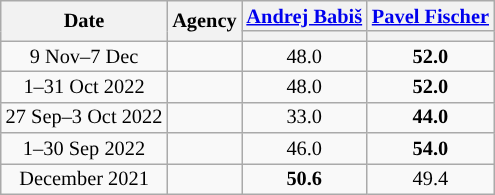<table class="wikitable" style=text-align:center;font-size:85%;line-height:14px;">
<tr>
<th rowspan="2">Date</th>
<th rowspan="2">Agency</th>
<th><a href='#'>Andrej Babiš</a></th>
<th><a href='#'>Pavel Fischer</a></th>
</tr>
<tr>
<th style="background:"></th>
<th style="background:"></th>
</tr>
<tr>
<td>9 Nov–7 Dec</td>
<td></td>
<td>48.0</td>
<td><strong>52.0</strong></td>
</tr>
<tr>
<td>1–31 Oct 2022</td>
<td></td>
<td>48.0</td>
<td><strong>52.0</strong></td>
</tr>
<tr>
<td>27 Sep–3 Oct 2022</td>
<td></td>
<td>33.0</td>
<td><strong>44.0</strong></td>
</tr>
<tr>
<td>1–30 Sep 2022</td>
<td></td>
<td>46.0</td>
<td><strong>54.0</strong></td>
</tr>
<tr>
<td>December 2021</td>
<td></td>
<td><strong>50.6</strong></td>
<td>49.4</td>
</tr>
</table>
